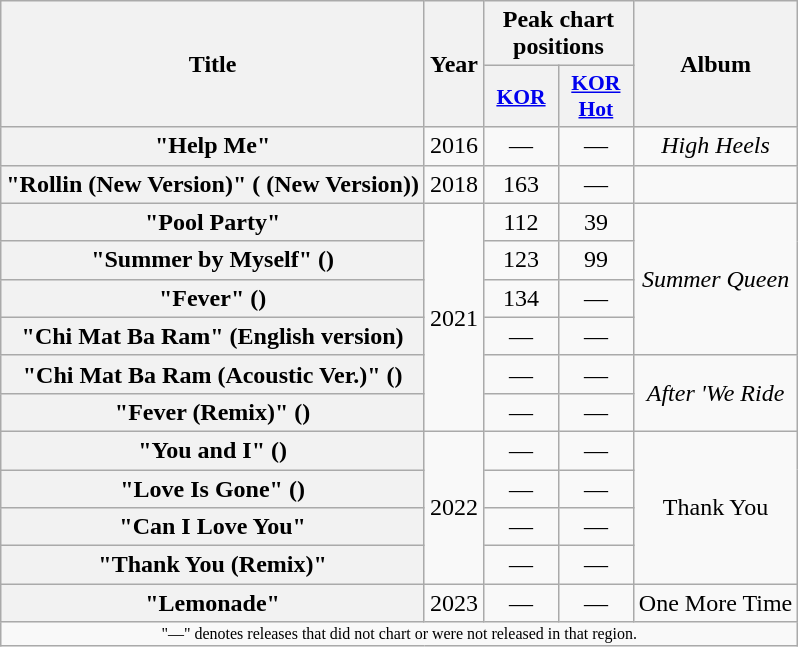<table class="wikitable plainrowheaders" style="text-align:center" border="1">
<tr>
<th scope="col" rowspan="2">Title</th>
<th scope="col" rowspan="2">Year</th>
<th scope="col" colspan="2">Peak chart positions</th>
<th scope="col" rowspan="2">Album</th>
</tr>
<tr>
<th scope="col" style="width:3em;font-size:90%"><a href='#'>KOR</a><br></th>
<th scope="col" style="width:3em;font-size:90%"><a href='#'>KOR<br>Hot</a><br></th>
</tr>
<tr>
<th scope="row">"Help Me"</th>
<td>2016</td>
<td>—</td>
<td>—</td>
<td><em>High Heels</em></td>
</tr>
<tr>
<th scope="row">"Rollin (New Version)" ( (New Version))</th>
<td>2018</td>
<td>163</td>
<td>—</td>
<td></td>
</tr>
<tr>
<th scope="row">"Pool Party"<br></th>
<td rowspan="6">2021</td>
<td>112</td>
<td>39</td>
<td rowspan="4"><em>Summer Queen</em></td>
</tr>
<tr>
<th scope="row">"Summer by Myself" ()</th>
<td>123</td>
<td>99</td>
</tr>
<tr>
<th scope="row">"Fever" ()</th>
<td>134</td>
<td>—</td>
</tr>
<tr>
<th scope="row">"Chi Mat Ba Ram" (English version)</th>
<td>—</td>
<td>—</td>
</tr>
<tr>
<th scope="row">"Chi Mat Ba Ram (Acoustic Ver.)" ()</th>
<td>—</td>
<td>—</td>
<td rowspan="2"><em>After 'We Ride<strong></td>
</tr>
<tr>
<th scope="row">"Fever (Remix)" ()</th>
<td>—</td>
<td>—</td>
</tr>
<tr>
<th scope="row">"You and I" ()</th>
<td rowspan="4">2022</td>
<td>—</td>
<td>—</td>
<td rowspan="4"></em>Thank You<em></td>
</tr>
<tr>
<th scope="row">"Love Is Gone" ()</th>
<td>—</td>
<td>—</td>
</tr>
<tr>
<th scope="row">"Can I Love You"</th>
<td>—</td>
<td>—</td>
</tr>
<tr>
<th scope="row">"Thank You (Remix)"</th>
<td>—</td>
<td>—</td>
</tr>
<tr>
<th scope="row">"Lemonade"</th>
<td>2023</td>
<td>—</td>
<td>—</td>
<td></em>One More Time<em></td>
</tr>
<tr>
<td colspan="5" style="font-size:8pt">"—" denotes releases that did not chart or were not released in that region.</td>
</tr>
</table>
